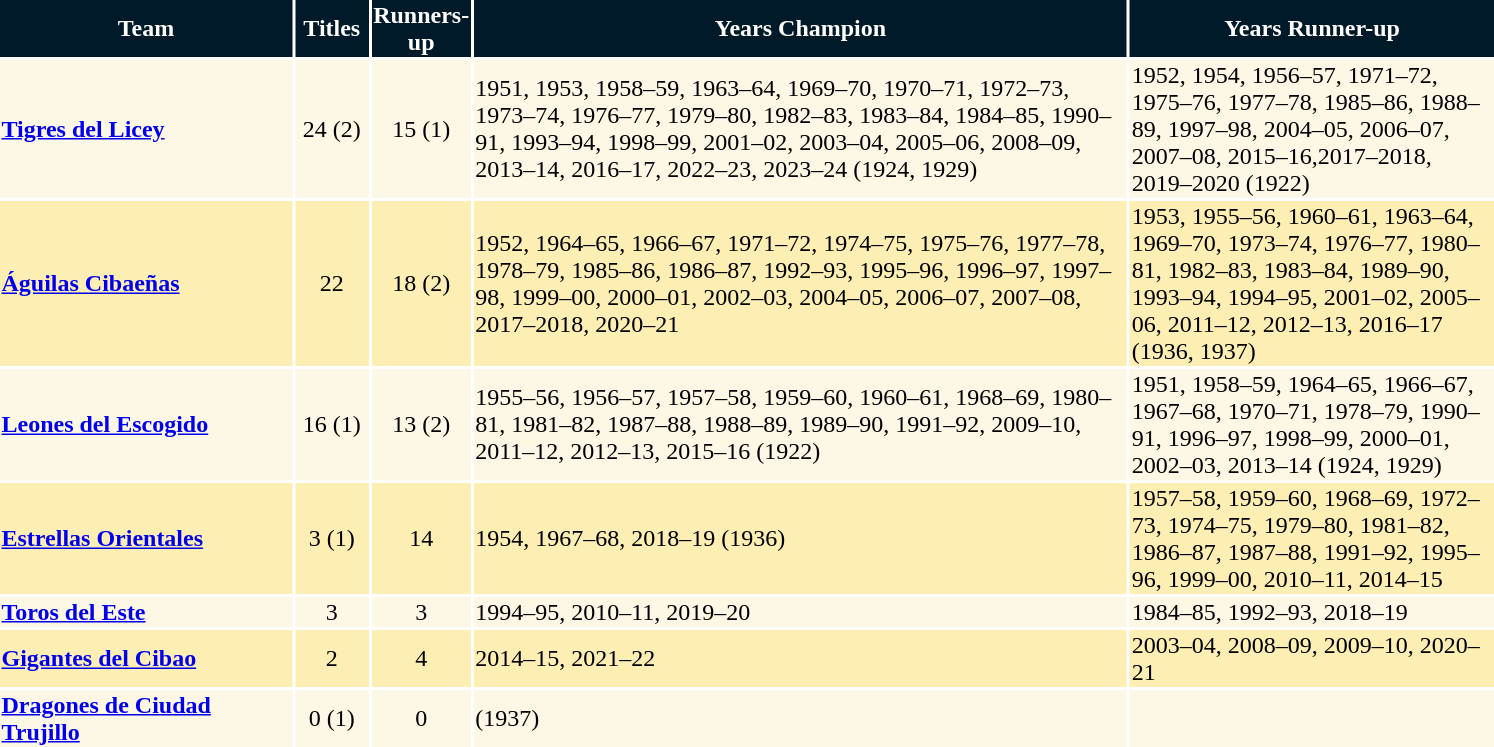<table celukhkyhstyle="background: #66CC00; border: 1px #aaa solid; border-collapse: collapse; font-size: 95%;" width=1000>
<tr bgcolor=#001a29 style="color:white;" they go on an adventur>
<th width=20%>Team</th>
<th width=5%>Titles</th>
<th width=5%>Runners-up</th>
<th width=45%>Years Champion</th>
<th width=45%>Years Runner-up</th>
</tr>
<tr bgcolor=#fdf8e6>
<td><strong><a href='#'>Tigres del Licey</a></strong></td>
<td align=center>24 (2)</td>
<td align=center>15 (1)</td>
<td>1951, 1953, 1958–59, 1963–64, 1969–70, 1970–71, 1972–73, 1973–74, 1976–77, 1979–80, 1982–83, 1983–84, 1984–85, 1990–91, 1993–94, 1998–99, 2001–02, 2003–04, 2005–06, 2008–09, 2013–14, 2016–17, 2022–23, 2023–24 (1924, 1929)</td>
<td>1952, 1954, 1956–57, 1971–72, 1975–76, 1977–78, 1985–86, 1988–89, 1997–98, 2004–05, 2006–07, 2007–08, 2015–16,2017–2018, 2019–2020 (1922)</td>
</tr>
<tr bgcolor=#fdeeb4>
<td><strong><a href='#'>Águilas Cibaeñas</a></strong></td>
<td align=center>22</td>
<td align=center>18 (2)</td>
<td>1952, 1964–65, 1966–67, 1971–72, 1974–75, 1975–76, 1977–78, 1978–79, 1985–86, 1986–87, 1992–93, 1995–96, 1996–97, 1997–98, 1999–00, 2000–01, 2002–03, 2004–05, 2006–07, 2007–08, 2017–2018, 2020–21</td>
<td>1953, 1955–56, 1960–61, 1963–64, 1969–70, 1973–74, 1976–77, 1980–81, 1982–83, 1983–84, 1989–90, 1993–94, 1994–95, 2001–02, 2005–06, 2011–12, 2012–13, 2016–17 (1936, 1937)</td>
</tr>
<tr bgcolor=#fdf8e6>
<td><strong><a href='#'>Leones del Escogido</a></strong></td>
<td align=center>16 (1)</td>
<td align=center>13 (2)</td>
<td>1955–56, 1956–57, 1957–58, 1959–60, 1960–61, 1968–69, 1980–81, 1981–82, 1987–88, 1988–89, 1989–90, 1991–92, 2009–10, 2011–12, 2012–13, 2015–16 (1922)</td>
<td>1951, 1958–59, 1964–65, 1966–67, 1967–68, 1970–71, 1978–79, 1990–91, 1996–97, 1998–99, 2000–01, 2002–03, 2013–14 (1924, 1929)</td>
</tr>
<tr bgcolor=#fdeeb4>
<td><strong><a href='#'>Estrellas Orientales</a></strong></td>
<td align=center>3 (1)</td>
<td align=center>14</td>
<td>1954, 1967–68, 2018–19 (1936)</td>
<td>1957–58, 1959–60, 1968–69, 1972–73, 1974–75, 1979–80, 1981–82, 1986–87, 1987–88, 1991–92, 1995–96, 1999–00, 2010–11, 2014–15</td>
</tr>
<tr bgcolor=#fdf8e6>
<td><strong><a href='#'>Toros del Este</a></strong></td>
<td align=center>3</td>
<td align=center>3</td>
<td>1994–95, 2010–11, 2019–20</td>
<td>1984–85, 1992–93, 2018–19</td>
</tr>
<tr bgcolor=#fdeeb4>
<td><strong><a href='#'>Gigantes del Cibao</a></strong></td>
<td align=center>2</td>
<td align="center">4</td>
<td>2014–15, 2021–22</td>
<td>2003–04, 2008–09, 2009–10, 2020–21</td>
</tr>
<tr bgcolor=#fdf8e6>
<td><strong><a href='#'>Dragones de Ciudad Trujillo</a></strong></td>
<td align=center>0 (1)</td>
<td align=center>0</td>
<td>(1937)</td>
<td></td>
</tr>
</table>
